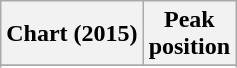<table class="wikitable sortable plainrowheaders" style="text-align:center">
<tr>
<th scope="col">Chart (2015)</th>
<th scope="col">Peak<br>position</th>
</tr>
<tr>
</tr>
<tr>
</tr>
<tr>
</tr>
</table>
